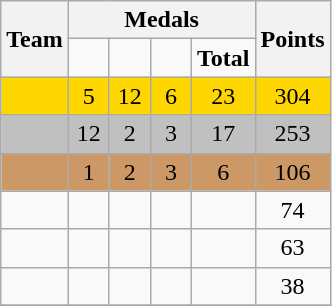<table class="wikitable" style="text-align:center;">
<tr>
<th rowspan=2>Team</th>
<th colspan=4>Medals</th>
<th rowspan=2>Points</th>
</tr>
<tr>
<td width=20px></td>
<td width=20px></td>
<td width=20px></td>
<td><strong>Total</strong></td>
</tr>
<tr bgcolor=gold>
<td align=left></td>
<td>5</td>
<td>12</td>
<td>6</td>
<td>23</td>
<td>304</td>
</tr>
<tr bgcolor=silver>
<td align=left></td>
<td>12</td>
<td>2</td>
<td>3</td>
<td>17</td>
<td>253</td>
</tr>
<tr bgcolor="CC9966">
<td align=left></td>
<td>1</td>
<td>2</td>
<td>3</td>
<td>6</td>
<td>106</td>
</tr>
<tr>
<td align=left></td>
<td></td>
<td></td>
<td></td>
<td></td>
<td>74</td>
</tr>
<tr>
<td align=left></td>
<td></td>
<td></td>
<td></td>
<td></td>
<td>63</td>
</tr>
<tr>
<td align=left></td>
<td></td>
<td></td>
<td></td>
<td></td>
<td>38</td>
</tr>
<tr>
</tr>
</table>
